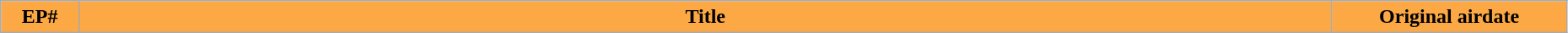<table class="wikitable" width="98%" style="background: #FFF;">
<tr>
<th style="background: #FCA845;" width="5%">EP#</th>
<th style="background: #FCA845;">Title</th>
<th style="background: #FCA845;" width="15%">Original airdate<br>























</th>
</tr>
</table>
